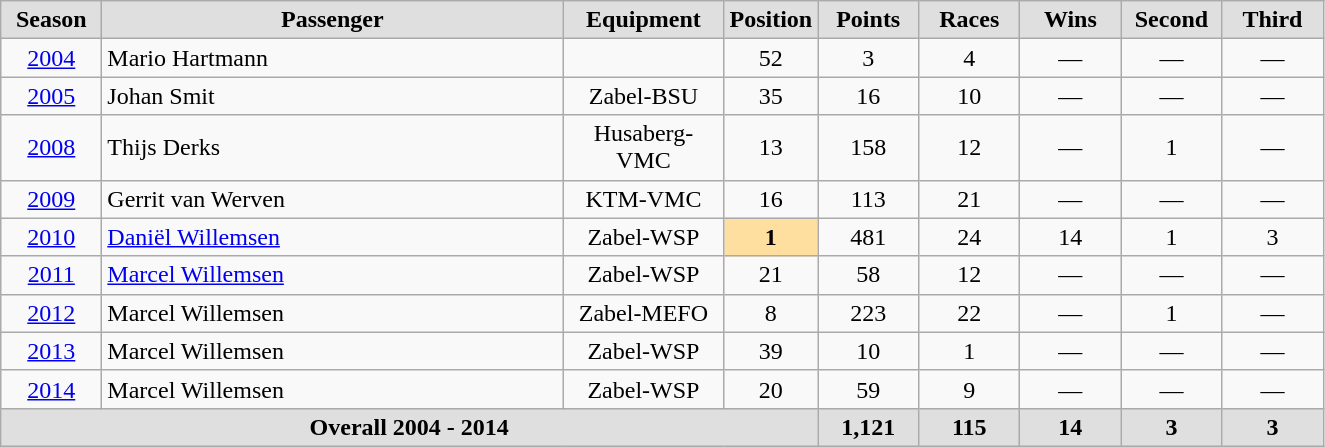<table class="wikitable">
<tr align="center" style="background:#dfdfdf;">
<td width="60"><strong>Season</strong></td>
<td width="300"><strong>Passenger</strong></td>
<td width="100"><strong>Equipment</strong></td>
<td width="30"><strong>Position</strong></td>
<td width="60"><strong>Points</strong></td>
<td width="60"><strong>Races</strong></td>
<td width="60"><strong>Wins</strong></td>
<td width="60"><strong>Second</strong></td>
<td width="60"><strong>Third</strong></td>
</tr>
<tr align="center">
<td><a href='#'>2004</a></td>
<td align="left"> Mario Hartmann</td>
<td></td>
<td>52</td>
<td>3</td>
<td>4</td>
<td>—</td>
<td>—</td>
<td>—</td>
</tr>
<tr align="center">
<td><a href='#'>2005</a></td>
<td align="left"> Johan Smit</td>
<td>Zabel-BSU</td>
<td>35</td>
<td>16</td>
<td>10</td>
<td>—</td>
<td>—</td>
<td>—</td>
</tr>
<tr align="center">
<td><a href='#'>2008</a></td>
<td align="left"> Thijs Derks</td>
<td>Husaberg-VMC</td>
<td>13</td>
<td>158</td>
<td>12</td>
<td>—</td>
<td>1</td>
<td>—</td>
</tr>
<tr align="center">
<td><a href='#'>2009</a></td>
<td align="left"> Gerrit van Werven</td>
<td>KTM-VMC</td>
<td>16</td>
<td>113</td>
<td>21</td>
<td>—</td>
<td>—</td>
<td>—</td>
</tr>
<tr align="center">
<td><a href='#'>2010</a></td>
<td align="left"> <a href='#'>Daniël Willemsen</a></td>
<td>Zabel-WSP</td>
<td style="background:#ffdf9f;"><strong>1</strong></td>
<td>481</td>
<td>24</td>
<td>14</td>
<td>1</td>
<td>3</td>
</tr>
<tr align="center">
<td><a href='#'>2011</a></td>
<td align="left"> <a href='#'>Marcel Willemsen</a></td>
<td>Zabel-WSP</td>
<td>21</td>
<td>58</td>
<td>12</td>
<td>—</td>
<td>—</td>
<td>—</td>
</tr>
<tr align="center">
<td><a href='#'>2012</a></td>
<td align="left"> Marcel Willemsen</td>
<td>Zabel-MEFO</td>
<td>8</td>
<td>223</td>
<td>22</td>
<td>—</td>
<td>1</td>
<td>—</td>
</tr>
<tr align="center">
<td><a href='#'>2013</a></td>
<td align="left"> Marcel Willemsen</td>
<td>Zabel-WSP</td>
<td>39</td>
<td>10</td>
<td>1</td>
<td>—</td>
<td>—</td>
<td>—</td>
</tr>
<tr align="center">
<td><a href='#'>2014</a></td>
<td align="left"> Marcel Willemsen</td>
<td>Zabel-WSP</td>
<td>20</td>
<td>59</td>
<td>9</td>
<td>—</td>
<td>—</td>
<td>—</td>
</tr>
<tr align="center" style="background:#dfdfdf;">
<td align="center" colspan=4><strong>Overall 2004 - 2014</strong></td>
<td><strong>1,121</strong></td>
<td><strong>115</strong></td>
<td><strong>14</strong></td>
<td><strong>3</strong></td>
<td><strong>3</strong></td>
</tr>
</table>
